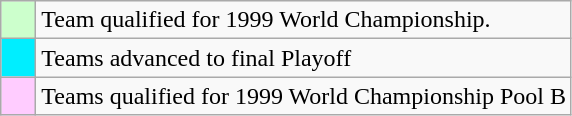<table class="wikitable">
<tr>
<td style="background: #ccffcc;">    </td>
<td>Team qualified for 1999 World Championship.</td>
</tr>
<tr>
<td style="background: #00eeff;">    </td>
<td>Teams advanced to final Playoff</td>
</tr>
<tr>
<td style="background: #ffccff;">    </td>
<td>Teams qualified for 1999 World Championship Pool B</td>
</tr>
</table>
